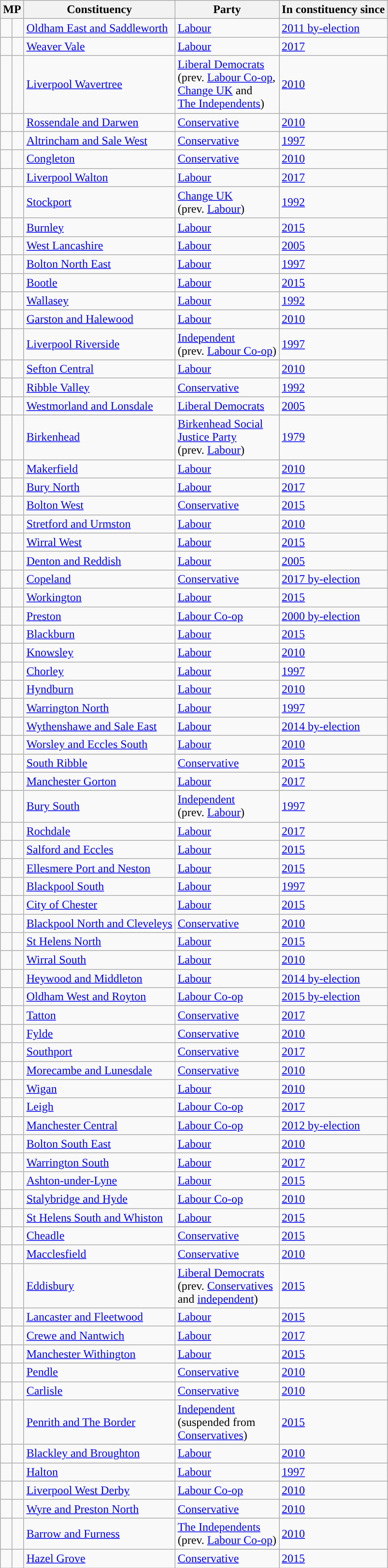<table class="wikitable sortable">
<tr>
<th colspan=2>MP</th>
<th>Constituency</th>
<th>Party</th>
<th>In constituency since</th>
</tr>
<tr>
<td style="background-color: "></td>
<td></td>
<td><a href='#'>Oldham East and Saddleworth</a></td>
<td><a href='#'>Labour</a></td>
<td><a href='#'>2011 by-election</a></td>
</tr>
<tr>
<td style="background-color: "></td>
<td></td>
<td><a href='#'>Weaver Vale</a></td>
<td><a href='#'>Labour</a></td>
<td><a href='#'>2017</a></td>
</tr>
<tr>
<td></td>
<td></td>
<td><a href='#'>Liverpool Wavertree</a></td>
<td><a href='#'>Liberal Democrats</a><br>(prev. <a href='#'>Labour Co-op</a>,<br><a href='#'>Change UK</a> and<br><a href='#'>The Independents</a>)</td>
<td><a href='#'>2010</a></td>
</tr>
<tr>
<td style="background-color: "></td>
<td></td>
<td><a href='#'>Rossendale and Darwen</a></td>
<td><a href='#'>Conservative</a></td>
<td><a href='#'>2010</a></td>
</tr>
<tr>
<td style="background-color: "></td>
<td></td>
<td><a href='#'>Altrincham and Sale West</a></td>
<td><a href='#'>Conservative</a></td>
<td><a href='#'>1997</a></td>
</tr>
<tr>
<td style="background-color: "></td>
<td></td>
<td><a href='#'>Congleton</a></td>
<td><a href='#'>Conservative</a></td>
<td><a href='#'>2010</a></td>
</tr>
<tr>
<td style="background-color: "></td>
<td></td>
<td><a href='#'>Liverpool Walton</a></td>
<td><a href='#'>Labour</a></td>
<td><a href='#'>2017</a></td>
</tr>
<tr>
<td style="background-color: "></td>
<td></td>
<td><a href='#'>Stockport</a></td>
<td><a href='#'>Change UK</a><br>(prev. <a href='#'>Labour</a>)</td>
<td><a href='#'>1992</a></td>
</tr>
<tr>
<td style="background-color: "></td>
<td></td>
<td><a href='#'>Burnley</a></td>
<td><a href='#'>Labour</a></td>
<td><a href='#'>2015</a></td>
</tr>
<tr>
<td style="background-color: "></td>
<td></td>
<td><a href='#'>West Lancashire</a></td>
<td><a href='#'>Labour</a></td>
<td><a href='#'>2005</a></td>
</tr>
<tr>
<td style="background-color: "></td>
<td></td>
<td><a href='#'>Bolton North East</a></td>
<td><a href='#'>Labour</a></td>
<td><a href='#'>1997</a></td>
</tr>
<tr>
<td style="background-color: "></td>
<td></td>
<td><a href='#'>Bootle</a></td>
<td><a href='#'>Labour</a></td>
<td><a href='#'>2015</a></td>
</tr>
<tr>
<td style="background-color: "></td>
<td></td>
<td><a href='#'>Wallasey</a></td>
<td><a href='#'>Labour</a></td>
<td><a href='#'>1992</a></td>
</tr>
<tr>
<td style="background-color: "></td>
<td></td>
<td><a href='#'>Garston and Halewood</a></td>
<td><a href='#'>Labour</a></td>
<td><a href='#'>2010</a></td>
</tr>
<tr>
<td style="background-color: "></td>
<td></td>
<td><a href='#'>Liverpool Riverside</a></td>
<td><a href='#'>Independent</a><br>(prev. <a href='#'>Labour Co-op</a>)</td>
<td><a href='#'>1997</a></td>
</tr>
<tr>
<td style="background-color: "></td>
<td></td>
<td><a href='#'>Sefton Central</a></td>
<td><a href='#'>Labour</a></td>
<td><a href='#'>2010</a></td>
</tr>
<tr>
<td style="background-color: "></td>
<td></td>
<td><a href='#'>Ribble Valley</a></td>
<td><a href='#'>Conservative</a></td>
<td><a href='#'>1992</a></td>
</tr>
<tr>
<td style="background-color: "></td>
<td></td>
<td><a href='#'>Westmorland and Lonsdale</a></td>
<td><a href='#'>Liberal Democrats</a></td>
<td><a href='#'>2005</a></td>
</tr>
<tr>
<td style="background-color: "></td>
<td></td>
<td><a href='#'>Birkenhead</a></td>
<td><a href='#'>Birkenhead Social<br>Justice Party</a><br>(prev. <a href='#'>Labour</a>)</td>
<td><a href='#'>1979</a></td>
</tr>
<tr>
<td style="background-color: "></td>
<td></td>
<td><a href='#'>Makerfield</a></td>
<td><a href='#'>Labour</a></td>
<td><a href='#'>2010</a></td>
</tr>
<tr>
<td style="background-color: "></td>
<td></td>
<td><a href='#'>Bury North</a></td>
<td><a href='#'>Labour</a></td>
<td><a href='#'>2017</a></td>
</tr>
<tr>
<td style="background-color: "></td>
<td></td>
<td><a href='#'>Bolton West</a></td>
<td><a href='#'>Conservative</a></td>
<td><a href='#'>2015</a></td>
</tr>
<tr>
<td style="background-color: "></td>
<td></td>
<td><a href='#'>Stretford and Urmston</a></td>
<td><a href='#'>Labour</a></td>
<td><a href='#'>2010</a></td>
</tr>
<tr>
<td style="background-color: "></td>
<td></td>
<td><a href='#'>Wirral West</a></td>
<td><a href='#'>Labour</a></td>
<td><a href='#'>2015</a></td>
</tr>
<tr>
<td style="background-color: "></td>
<td></td>
<td><a href='#'>Denton and Reddish</a></td>
<td><a href='#'>Labour</a></td>
<td><a href='#'>2005</a></td>
</tr>
<tr>
<td style="background-color: "></td>
<td></td>
<td><a href='#'>Copeland</a></td>
<td><a href='#'>Conservative</a></td>
<td><a href='#'>2017 by-election</a></td>
</tr>
<tr>
<td style="background-color: "></td>
<td></td>
<td><a href='#'>Workington</a></td>
<td><a href='#'>Labour</a></td>
<td><a href='#'>2015</a></td>
</tr>
<tr>
<td style="background-color: "></td>
<td></td>
<td><a href='#'>Preston</a></td>
<td><a href='#'>Labour Co-op</a></td>
<td><a href='#'>2000 by-election</a></td>
</tr>
<tr>
<td style="background-color: "></td>
<td></td>
<td><a href='#'>Blackburn</a></td>
<td><a href='#'>Labour</a></td>
<td><a href='#'>2015</a></td>
</tr>
<tr>
<td style="background-color: "></td>
<td></td>
<td><a href='#'>Knowsley</a></td>
<td><a href='#'>Labour</a></td>
<td><a href='#'>2010</a></td>
</tr>
<tr>
<td style="background-color: "></td>
<td></td>
<td><a href='#'>Chorley</a></td>
<td><a href='#'>Labour</a></td>
<td><a href='#'>1997</a></td>
</tr>
<tr>
<td style="background-color: "></td>
<td></td>
<td><a href='#'>Hyndburn</a></td>
<td><a href='#'>Labour</a></td>
<td><a href='#'>2010</a></td>
</tr>
<tr>
<td style="background-color: "></td>
<td></td>
<td><a href='#'>Warrington North</a></td>
<td><a href='#'>Labour</a></td>
<td><a href='#'>1997</a></td>
</tr>
<tr>
<td style="background-color: "></td>
<td></td>
<td><a href='#'>Wythenshawe and Sale East</a></td>
<td><a href='#'>Labour</a></td>
<td><a href='#'>2014 by-election</a></td>
</tr>
<tr>
<td style="background-color: "></td>
<td></td>
<td><a href='#'>Worsley and Eccles South</a></td>
<td><a href='#'>Labour</a></td>
<td><a href='#'>2010</a></td>
</tr>
<tr>
<td style="background-color: "></td>
<td></td>
<td><a href='#'>South Ribble</a></td>
<td><a href='#'>Conservative</a></td>
<td><a href='#'>2015</a></td>
</tr>
<tr>
<td style="background-color: "></td>
<td></td>
<td><a href='#'>Manchester Gorton</a></td>
<td><a href='#'>Labour</a></td>
<td><a href='#'>2017</a></td>
</tr>
<tr>
<td style="background-color: "></td>
<td></td>
<td><a href='#'>Bury South</a></td>
<td><a href='#'>Independent</a><br>(prev. <a href='#'>Labour</a>)</td>
<td><a href='#'>1997</a></td>
</tr>
<tr>
<td style="background-color: "></td>
<td></td>
<td><a href='#'>Rochdale</a></td>
<td><a href='#'>Labour</a></td>
<td><a href='#'>2017</a></td>
</tr>
<tr>
<td style="background-color: "></td>
<td></td>
<td><a href='#'>Salford and Eccles</a></td>
<td><a href='#'>Labour</a></td>
<td><a href='#'>2015</a></td>
</tr>
<tr>
<td style="background-color: "></td>
<td></td>
<td><a href='#'>Ellesmere Port and Neston</a></td>
<td><a href='#'>Labour</a></td>
<td><a href='#'>2015</a></td>
</tr>
<tr>
<td style="background-color: "></td>
<td></td>
<td><a href='#'>Blackpool South</a></td>
<td><a href='#'>Labour</a></td>
<td><a href='#'>1997</a></td>
</tr>
<tr>
<td style="background-color: "></td>
<td></td>
<td><a href='#'>City of Chester</a></td>
<td><a href='#'>Labour</a></td>
<td><a href='#'>2015</a></td>
</tr>
<tr>
<td style="background-color: "></td>
<td></td>
<td><a href='#'>Blackpool North and Cleveleys</a></td>
<td><a href='#'>Conservative</a></td>
<td><a href='#'>2010</a></td>
</tr>
<tr>
<td style="background-color: "></td>
<td></td>
<td><a href='#'>St Helens North</a></td>
<td><a href='#'>Labour</a></td>
<td><a href='#'>2015</a></td>
</tr>
<tr>
<td style="background-color: "></td>
<td></td>
<td><a href='#'>Wirral South</a></td>
<td><a href='#'>Labour</a></td>
<td><a href='#'>2010</a></td>
</tr>
<tr>
<td style="background-color: "></td>
<td></td>
<td><a href='#'>Heywood and Middleton</a></td>
<td><a href='#'>Labour</a></td>
<td><a href='#'>2014 by-election</a></td>
</tr>
<tr>
<td style="background-color: "></td>
<td></td>
<td><a href='#'>Oldham West and Royton</a></td>
<td><a href='#'>Labour Co-op</a></td>
<td><a href='#'>2015 by-election</a></td>
</tr>
<tr>
<td style="background-color: "></td>
<td></td>
<td><a href='#'>Tatton</a></td>
<td><a href='#'>Conservative</a></td>
<td><a href='#'>2017</a></td>
</tr>
<tr>
<td style="background-color: "></td>
<td></td>
<td><a href='#'>Fylde</a></td>
<td><a href='#'>Conservative</a></td>
<td><a href='#'>2010</a></td>
</tr>
<tr>
<td style="background-color: "></td>
<td></td>
<td><a href='#'>Southport</a></td>
<td><a href='#'>Conservative</a></td>
<td><a href='#'>2017</a></td>
</tr>
<tr>
<td style="background-color: "></td>
<td></td>
<td><a href='#'>Morecambe and Lunesdale</a></td>
<td><a href='#'>Conservative</a></td>
<td><a href='#'>2010</a></td>
</tr>
<tr>
<td style="background-color: "></td>
<td></td>
<td><a href='#'>Wigan</a></td>
<td><a href='#'>Labour</a></td>
<td><a href='#'>2010</a></td>
</tr>
<tr>
<td style="background-color: "></td>
<td></td>
<td><a href='#'>Leigh</a></td>
<td><a href='#'>Labour Co-op</a></td>
<td><a href='#'>2017</a></td>
</tr>
<tr>
<td style="background-color: "></td>
<td></td>
<td><a href='#'>Manchester Central</a></td>
<td><a href='#'>Labour Co-op</a></td>
<td><a href='#'>2012 by-election</a></td>
</tr>
<tr>
<td style="background-color: "></td>
<td></td>
<td><a href='#'>Bolton South East</a></td>
<td><a href='#'>Labour</a></td>
<td><a href='#'>2010</a></td>
</tr>
<tr>
<td style="background-color: "></td>
<td></td>
<td><a href='#'>Warrington South</a></td>
<td><a href='#'>Labour</a></td>
<td><a href='#'>2017</a></td>
</tr>
<tr>
<td style="background-color: "></td>
<td></td>
<td><a href='#'>Ashton-under-Lyne</a></td>
<td><a href='#'>Labour</a></td>
<td><a href='#'>2015</a></td>
</tr>
<tr>
<td style="background-color: "></td>
<td></td>
<td><a href='#'>Stalybridge and Hyde</a></td>
<td><a href='#'>Labour Co-op</a></td>
<td><a href='#'>2010</a></td>
</tr>
<tr>
<td style="background-color: "></td>
<td></td>
<td><a href='#'>St Helens South and Whiston</a></td>
<td><a href='#'>Labour</a></td>
<td><a href='#'>2015</a></td>
</tr>
<tr>
<td style="background-color: "></td>
<td></td>
<td><a href='#'>Cheadle</a></td>
<td><a href='#'>Conservative</a></td>
<td><a href='#'>2015</a></td>
</tr>
<tr>
<td style="background-color: "></td>
<td></td>
<td><a href='#'>Macclesfield</a></td>
<td><a href='#'>Conservative</a></td>
<td><a href='#'>2010</a></td>
</tr>
<tr>
<td style="background-color: "></td>
<td></td>
<td><a href='#'>Eddisbury</a></td>
<td><a href='#'>Liberal Democrats</a><br>(prev. <a href='#'>Conservatives</a><br>and <a href='#'>independent</a>)</td>
<td><a href='#'>2015</a></td>
</tr>
<tr>
<td style="background-color: "></td>
<td></td>
<td><a href='#'>Lancaster and Fleetwood</a></td>
<td><a href='#'>Labour</a></td>
<td><a href='#'>2015</a></td>
</tr>
<tr>
<td style="background-color: "></td>
<td></td>
<td><a href='#'>Crewe and Nantwich</a></td>
<td><a href='#'>Labour</a></td>
<td><a href='#'>2017</a></td>
</tr>
<tr>
<td style="background-color: "></td>
<td></td>
<td><a href='#'>Manchester Withington</a></td>
<td><a href='#'>Labour</a></td>
<td><a href='#'>2015</a></td>
</tr>
<tr>
<td style="background-color: "></td>
<td></td>
<td><a href='#'>Pendle</a></td>
<td><a href='#'>Conservative</a></td>
<td><a href='#'>2010</a></td>
</tr>
<tr>
<td style="background-color: "></td>
<td></td>
<td><a href='#'>Carlisle</a></td>
<td><a href='#'>Conservative</a></td>
<td><a href='#'>2010</a></td>
</tr>
<tr>
<td style="background-color: "></td>
<td></td>
<td><a href='#'>Penrith and The Border</a></td>
<td><a href='#'>Independent</a><br>(suspended from<br><a href='#'>Conservatives</a>)</td>
<td><a href='#'>2015</a></td>
</tr>
<tr>
<td style="background-color: "></td>
<td></td>
<td><a href='#'>Blackley and Broughton</a></td>
<td><a href='#'>Labour</a></td>
<td><a href='#'>2010</a></td>
</tr>
<tr>
<td style="background-color: "></td>
<td></td>
<td><a href='#'>Halton</a></td>
<td><a href='#'>Labour</a></td>
<td><a href='#'>1997</a></td>
</tr>
<tr>
<td style="background-color: "></td>
<td></td>
<td><a href='#'>Liverpool West Derby</a></td>
<td><a href='#'>Labour Co-op</a></td>
<td><a href='#'>2010</a></td>
</tr>
<tr>
<td style="background-color: "></td>
<td></td>
<td><a href='#'>Wyre and Preston North</a></td>
<td><a href='#'>Conservative</a></td>
<td><a href='#'>2010</a></td>
</tr>
<tr>
<td style="background-color: "></td>
<td></td>
<td><a href='#'>Barrow and Furness</a></td>
<td><a href='#'>The Independents</a><br>(prev. <a href='#'>Labour Co-op</a>)</td>
<td><a href='#'>2010</a></td>
</tr>
<tr>
<td style="background-color: "></td>
<td></td>
<td><a href='#'>Hazel Grove</a></td>
<td><a href='#'>Conservative</a></td>
<td><a href='#'>2015</a></td>
</tr>
</table>
